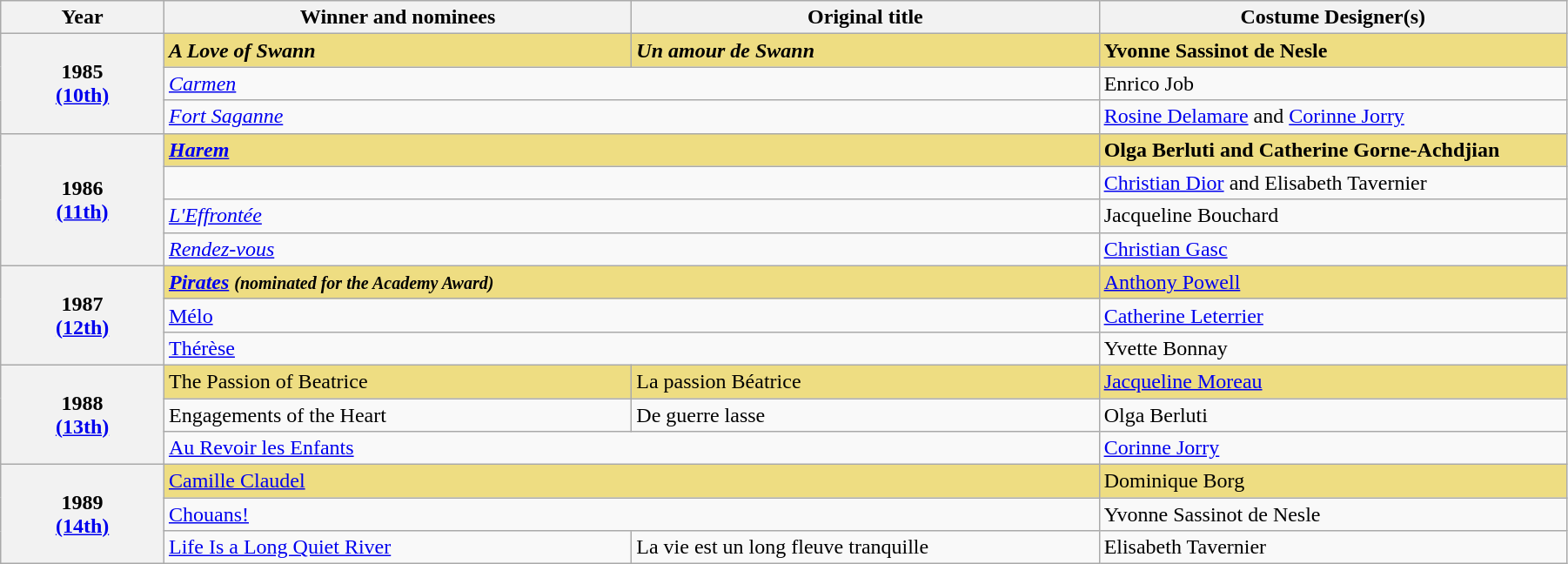<table class="wikitable" width="95%" cellpadding="5">
<tr>
<th width="100">Year</th>
<th width="300">Winner and nominees</th>
<th width="300">Original title</th>
<th width="300">Costume Designer(s)</th>
</tr>
<tr>
<th rowspan="3" style="text-align:center;">1985<br><a href='#'>(10th)</a></th>
<td style="background:#eedd82;"><strong><em>A Love of Swann</em></strong></td>
<td style="background:#eedd82;"><strong><em>Un amour de Swann</em></strong></td>
<td style="background:#eedd82;"><strong>Yvonne Sassinot de Nesle</strong></td>
</tr>
<tr>
<td colspan="2"><em><a href='#'>Carmen</a></em></td>
<td>Enrico Job</td>
</tr>
<tr>
<td colspan="2"><em><a href='#'>Fort Saganne</a></em></td>
<td><a href='#'>Rosine Delamare</a> and <a href='#'>Corinne Jorry</a></td>
</tr>
<tr>
<th rowspan="4" style="text-align:center;">1986<br><a href='#'>(11th)</a></th>
<td colspan="2" style="background:#eedd82;"><em><a href='#'><strong>Harem</strong></a></em></td>
<td style="background:#eedd82;"><strong>Olga Berluti and Catherine Gorne-Achdjian</strong></td>
</tr>
<tr>
<td colspan="2"><em></em></td>
<td><a href='#'>Christian Dior</a> and Elisabeth Tavernier</td>
</tr>
<tr>
<td colspan="2"><em><a href='#'>L'Effrontée</a></em></td>
<td>Jacqueline Bouchard</td>
</tr>
<tr>
<td colspan="2"><em><a href='#'>Rendez-vous</a></em></td>
<td><a href='#'>Christian Gasc</a></td>
</tr>
<tr>
<th rowspan="3" style="text-align:center;">1987<br><a href='#'>(12th)</a></th>
<td colspan="2" style="background:#eedd82;"><strong><em><a href='#'>Pirates</a><em> <small>(nominated for the Academy Award)</small><strong></td>
<td style="background:#eedd82;"><a href='#'></strong>Anthony Powell<strong></a></td>
</tr>
<tr>
<td colspan="2"></em><a href='#'>Mélo</a><em></td>
<td><a href='#'>Catherine Leterrier</a></td>
</tr>
<tr>
<td colspan="2"></em><a href='#'>Thérèse</a><em></td>
<td>Yvette Bonnay</td>
</tr>
<tr>
<th rowspan="3" style="text-align:center;">1988<br><a href='#'>(13th)</a></th>
<td style="background:#eedd82;"></em></strong>The Passion of Beatrice<strong><em></td>
<td style="background:#eedd82;"></em></strong>La passion Béatrice<strong><em></td>
<td style="background:#eedd82;"></strong><a href='#'>Jacqueline Moreau</a><strong></td>
</tr>
<tr>
<td></em>Engagements of the Heart<em></td>
<td></em>De guerre lasse<em></td>
<td>Olga Berluti</td>
</tr>
<tr>
<td colspan="2"></em><a href='#'>Au Revoir les Enfants</a><em></td>
<td><a href='#'>Corinne Jorry</a></td>
</tr>
<tr>
<th rowspan="3" style="text-align:center;">1989<br><a href='#'>(14th)</a></th>
<td colspan="2" style="background:#eedd82;"></em><a href='#'></strong>Camille Claudel<strong></a><em></td>
<td style="background:#eedd82;"></strong>Dominique Borg<strong></td>
</tr>
<tr>
<td colspan="2"></em><a href='#'>Chouans!</a><em></td>
<td>Yvonne Sassinot de Nesle</td>
</tr>
<tr>
<td></em><a href='#'>Life Is a Long Quiet River</a><em></td>
<td></em>La vie est un long fleuve tranquille<em></td>
<td>Elisabeth Tavernier</td>
</tr>
</table>
